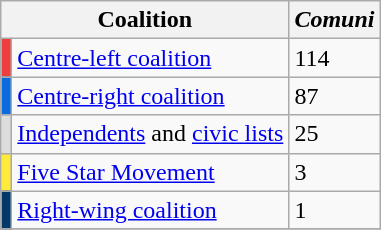<table class="wikitable">
<tr>
<th colspan=2>Coalition</th>
<th><em>Comuni</em></th>
</tr>
<tr>
<td bgcolor="#EF3E3E"></td>
<td><a href='#'>Centre-left coalition</a></td>
<td>114</td>
</tr>
<tr>
<td bgcolor="#0A6BE1"></td>
<td><a href='#'>Centre-right coalition</a></td>
<td>87</td>
</tr>
<tr>
<td bgcolor="#DDDDDD"></td>
<td><a href='#'>Independents</a> and <a href='#'>civic lists</a></td>
<td>25</td>
</tr>
<tr>
<td bgcolor="#FFEB3B"></td>
<td><a href='#'>Five Star Movement</a></td>
<td>3</td>
</tr>
<tr>
<td bgcolor="#03386A"></td>
<td><a href='#'>Right-wing coalition</a></td>
<td>1</td>
</tr>
<tr>
</tr>
</table>
